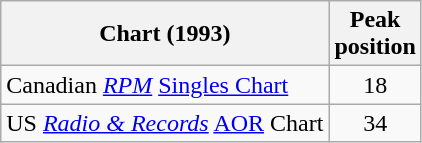<table class="wikitable">
<tr>
<th>Chart (1993)</th>
<th>Peak<br>position</th>
</tr>
<tr>
<td align="left">Canadian <em><a href='#'>RPM</a></em> <a href='#'>Singles Chart</a></td>
<td align="center">18</td>
</tr>
<tr>
<td align="left">US <em><a href='#'>Radio & Records</a></em> <a href='#'>AOR</a> Chart</td>
<td align="center">34</td>
</tr>
</table>
